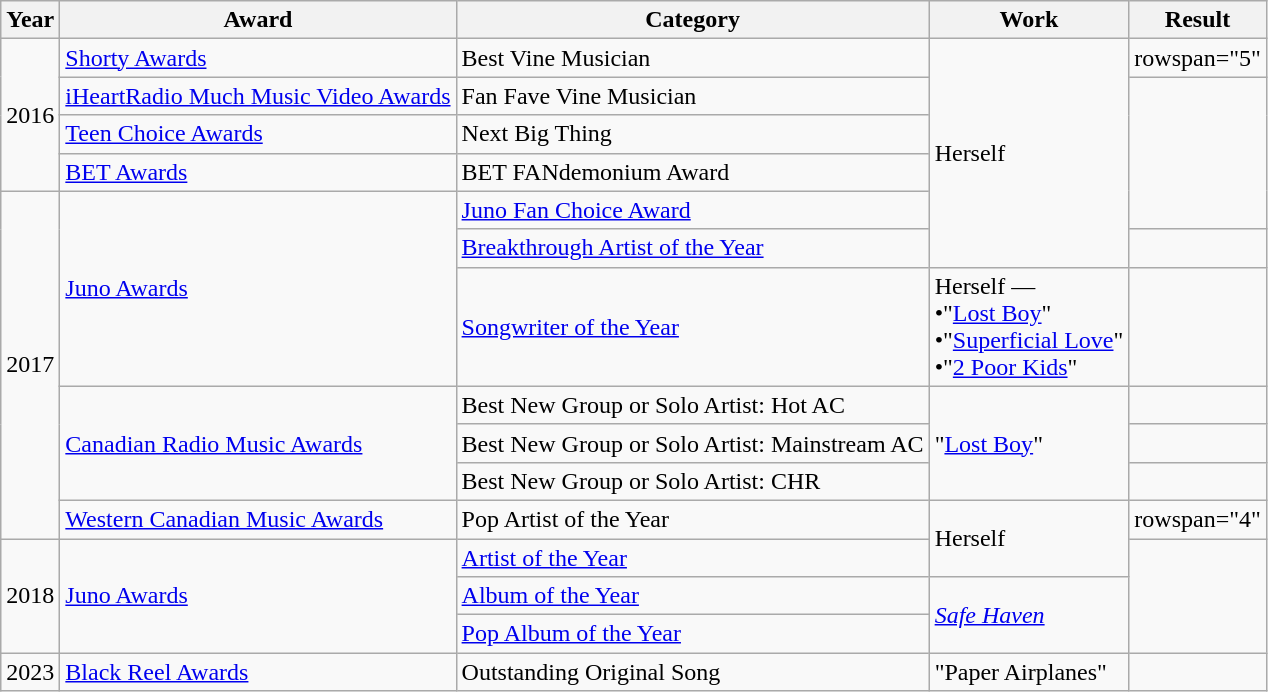<table class="wikitable">
<tr>
<th scope="col">Year</th>
<th scope="col">Award</th>
<th scope="col">Category</th>
<th scope="col">Work</th>
<th scope="col">Result</th>
</tr>
<tr>
<td rowspan="4">2016</td>
<td><a href='#'>Shorty Awards</a></td>
<td>Best Vine Musician</td>
<td rowspan="6">Herself</td>
<td>rowspan="5" </td>
</tr>
<tr>
<td><a href='#'>iHeartRadio Much Music Video Awards</a></td>
<td>Fan Fave Vine Musician</td>
</tr>
<tr>
<td><a href='#'>Teen Choice Awards</a></td>
<td>Next Big Thing</td>
</tr>
<tr>
<td><a href='#'>BET Awards</a></td>
<td>BET FANdemonium Award</td>
</tr>
<tr>
<td rowspan="7">2017</td>
<td rowspan="3"><a href='#'>Juno Awards</a></td>
<td><a href='#'>Juno Fan Choice Award</a></td>
</tr>
<tr>
<td><a href='#'>Breakthrough Artist of the Year</a></td>
<td></td>
</tr>
<tr>
<td><a href='#'>Songwriter of the Year</a></td>
<td>Herself —<br>•"<a href='#'>Lost Boy</a>"<br>•"<a href='#'>Superficial Love</a>"<br>•"<a href='#'>2 Poor Kids</a>"</td>
<td></td>
</tr>
<tr>
<td rowspan=3><a href='#'>Canadian Radio Music Awards</a></td>
<td>Best New Group or Solo Artist: Hot AC</td>
<td rowspan=3>"<a href='#'>Lost Boy</a>"</td>
<td></td>
</tr>
<tr>
<td>Best New Group or Solo Artist: Mainstream AC</td>
<td></td>
</tr>
<tr>
<td>Best New Group or Solo Artist: CHR</td>
<td></td>
</tr>
<tr>
<td><a href='#'>Western Canadian Music Awards</a></td>
<td>Pop Artist of the Year</td>
<td rowspan="2">Herself</td>
<td>rowspan="4" </td>
</tr>
<tr>
<td rowspan="3">2018</td>
<td rowspan="3"><a href='#'>Juno Awards</a></td>
<td><a href='#'>Artist of the Year</a></td>
</tr>
<tr>
<td><a href='#'>Album of the Year</a></td>
<td rowspan="2"><em><a href='#'>Safe Haven</a></em></td>
</tr>
<tr>
<td><a href='#'>Pop Album of the Year</a></td>
</tr>
<tr>
<td rowspan="3">2023</td>
<td rowspan="3"><a href='#'>Black Reel Awards</a></td>
<td>Outstanding Original Song</td>
<td>"Paper Airplanes"</td>
<td></td>
</tr>
</table>
